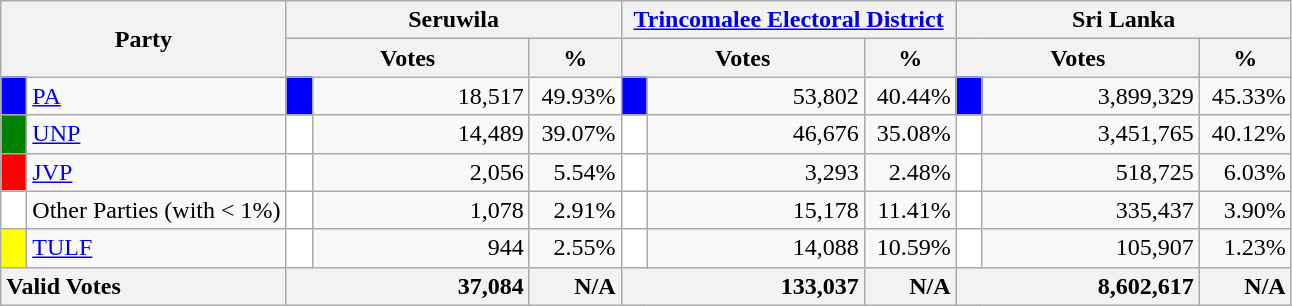<table class="wikitable">
<tr>
<th colspan="2" width="144px"rowspan="2">Party</th>
<th colspan="3" width="216px">Seruwila</th>
<th colspan="3" width="216px"><a href='#'>Trincomalee Electoral District</a></th>
<th colspan="3" width="216px">Sri Lanka</th>
</tr>
<tr>
<th colspan="2" width="144px">Votes</th>
<th>%</th>
<th colspan="2" width="144px">Votes</th>
<th>%</th>
<th colspan="2" width="144px">Votes</th>
<th>%</th>
</tr>
<tr>
<td style="background-color:blue;" width="10px"></td>
<td style="text-align:left;"><a href='#'>PA</a></td>
<td style="background-color:blue;" width="10px"></td>
<td style="text-align:right;">18,517</td>
<td style="text-align:right;">49.93%</td>
<td style="background-color:blue;" width="10px"></td>
<td style="text-align:right;">53,802</td>
<td style="text-align:right;">40.44%</td>
<td style="background-color:blue;" width="10px"></td>
<td style="text-align:right;">3,899,329</td>
<td style="text-align:right;">45.33%</td>
</tr>
<tr>
<td style="background-color:green;" width="10px"></td>
<td style="text-align:left;"><a href='#'>UNP</a></td>
<td style="background-color:white;" width="10px"></td>
<td style="text-align:right;">14,489</td>
<td style="text-align:right;">39.07%</td>
<td style="background-color:white;" width="10px"></td>
<td style="text-align:right;">46,676</td>
<td style="text-align:right;">35.08%</td>
<td style="background-color:white;" width="10px"></td>
<td style="text-align:right;">3,451,765</td>
<td style="text-align:right;">40.12%</td>
</tr>
<tr>
<td style="background-color:red;" width="10px"></td>
<td style="text-align:left;"><a href='#'>JVP</a></td>
<td style="background-color:white;" width="10px"></td>
<td style="text-align:right;">2,056</td>
<td style="text-align:right;">5.54%</td>
<td style="background-color:white;" width="10px"></td>
<td style="text-align:right;">3,293</td>
<td style="text-align:right;">2.48%</td>
<td style="background-color:white;" width="10px"></td>
<td style="text-align:right;">518,725</td>
<td style="text-align:right;">6.03%</td>
</tr>
<tr>
<td style="background-color:white;" width="10px"></td>
<td style="text-align:left;">Other Parties (with < 1%)</td>
<td style="background-color:white;" width="10px"></td>
<td style="text-align:right;">1,078</td>
<td style="text-align:right;">2.91%</td>
<td style="background-color:white;" width="10px"></td>
<td style="text-align:right;">15,178</td>
<td style="text-align:right;">11.41%</td>
<td style="background-color:white;" width="10px"></td>
<td style="text-align:right;">335,437</td>
<td style="text-align:right;">3.90%</td>
</tr>
<tr>
<td style="background-color:yellow;" width="10px"></td>
<td style="text-align:left;"><a href='#'>TULF</a></td>
<td style="background-color:white;" width="10px"></td>
<td style="text-align:right;">944</td>
<td style="text-align:right;">2.55%</td>
<td style="background-color:white;" width="10px"></td>
<td style="text-align:right;">14,088</td>
<td style="text-align:right;">10.59%</td>
<td style="background-color:white;" width="10px"></td>
<td style="text-align:right;">105,907</td>
<td style="text-align:right;">1.23%</td>
</tr>
<tr>
<th colspan="2" width="144px"style="text-align:left;">Valid Votes</th>
<th style="text-align:right;"colspan="2" width="144px">37,084</th>
<th style="text-align:right;">N/A</th>
<th style="text-align:right;"colspan="2" width="144px">133,037</th>
<th style="text-align:right;">N/A</th>
<th style="text-align:right;"colspan="2" width="144px">8,602,617</th>
<th style="text-align:right;">N/A</th>
</tr>
</table>
